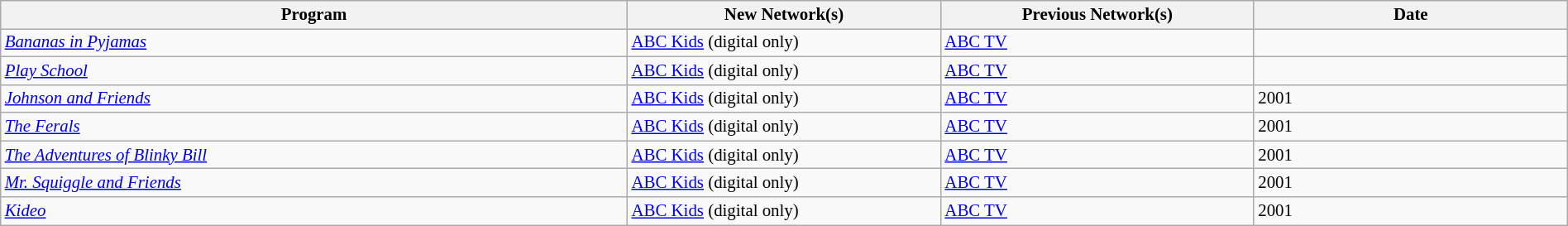<table class="wikitable sortable" width="100%" style="font-size:87%;">
<tr bgcolor="#efefef">
<th width=40%>Program</th>
<th width=20%>New Network(s)</th>
<th width=20%>Previous Network(s)</th>
<th width=20%>Date</th>
</tr>
<tr>
<td><em><a href='#'>Bananas in Pyjamas</a></em></td>
<td><a href='#'>ABC Kids</a> (digital only)</td>
<td><a href='#'>ABC TV</a></td>
<td></td>
</tr>
<tr>
<td><em><a href='#'>Play School</a></em></td>
<td><a href='#'>ABC Kids</a> (digital only)</td>
<td><a href='#'>ABC TV</a></td>
<td></td>
</tr>
<tr>
<td><em><a href='#'>Johnson and Friends</a></em></td>
<td><a href='#'>ABC Kids</a> (digital only)</td>
<td><a href='#'>ABC TV</a></td>
<td>2001</td>
</tr>
<tr>
<td><em><a href='#'>The Ferals</a></em></td>
<td><a href='#'>ABC Kids</a> (digital only)</td>
<td><a href='#'>ABC TV</a></td>
<td>2001</td>
</tr>
<tr>
<td><em><a href='#'>The Adventures of Blinky Bill</a></em></td>
<td><a href='#'>ABC Kids</a> (digital only)</td>
<td><a href='#'>ABC TV</a></td>
<td>2001</td>
</tr>
<tr>
<td><em><a href='#'>Mr. Squiggle and Friends</a></em></td>
<td><a href='#'>ABC Kids</a> (digital only)</td>
<td><a href='#'>ABC TV</a></td>
<td>2001</td>
</tr>
<tr>
<td><em><a href='#'>Kideo</a></em></td>
<td><a href='#'>ABC Kids</a> (digital only)</td>
<td><a href='#'>ABC TV</a></td>
<td>2001</td>
</tr>
</table>
